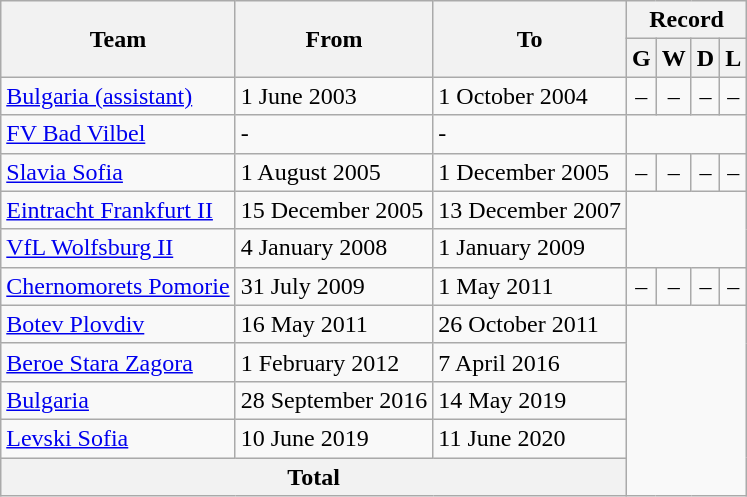<table class="wikitable mw-collapsible" style="text-align: center">
<tr>
<th rowspan=2>Team</th>
<th rowspan=2>From</th>
<th rowspan=2>To</th>
<th colspan="4">Record</th>
</tr>
<tr>
<th>G</th>
<th>W</th>
<th>D</th>
<th>L</th>
</tr>
<tr>
<td align=left> <a href='#'>Bulgaria (assistant)</a></td>
<td align=left>1 June 2003</td>
<td align=left>1 October 2004</td>
<td>–</td>
<td>–</td>
<td>–</td>
<td>–</td>
</tr>
<tr>
<td align=left> <a href='#'>FV Bad Vilbel</a></td>
<td align=left>-</td>
<td align=left>-<br></td>
</tr>
<tr>
<td align=left> <a href='#'>Slavia Sofia</a></td>
<td align=left>1 August 2005</td>
<td align=left>1 December 2005</td>
<td>–</td>
<td>–</td>
<td>–</td>
<td>–</td>
</tr>
<tr>
<td align=left> <a href='#'>Eintracht Frankfurt II</a></td>
<td align=left>15 December 2005</td>
<td align=left>13 December 2007<br></td>
</tr>
<tr>
<td align=left> <a href='#'>VfL Wolfsburg II</a></td>
<td align=left>4 January 2008</td>
<td align=left>1 January 2009<br></td>
</tr>
<tr>
<td align=left> <a href='#'>Chernomorets Pomorie</a></td>
<td align=left>31 July 2009</td>
<td align=left>1 May 2011</td>
<td>–</td>
<td>–</td>
<td>–</td>
<td>–</td>
</tr>
<tr>
<td align=left> <a href='#'>Botev Plovdiv</a></td>
<td align=left>16 May 2011</td>
<td align=left>26 October 2011<br></td>
</tr>
<tr>
<td align=left> <a href='#'>Beroe Stara Zagora</a></td>
<td align=left>1 February 2012</td>
<td align=left>7 April 2016<br></td>
</tr>
<tr>
<td align=left> <a href='#'>Bulgaria</a></td>
<td align=left>28 September 2016</td>
<td align=left>14 May 2019<br></td>
</tr>
<tr>
<td align=left> <a href='#'>Levski Sofia</a></td>
<td align=left>10 June 2019</td>
<td align=left>11 June 2020<br></td>
</tr>
<tr>
<th colspan=3>Total<br></th>
</tr>
</table>
